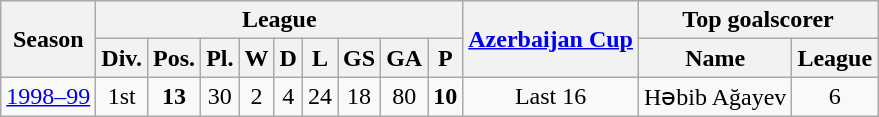<table class="wikitable">
<tr style="background:#efefef;">
<th rowspan="2">Season</th>
<th colspan="9">League</th>
<th rowspan="2"><a href='#'>Azerbaijan Cup</a></th>
<th colspan="2">Top goalscorer</th>
</tr>
<tr>
<th>Div.</th>
<th>Pos.</th>
<th>Pl.</th>
<th>W</th>
<th>D</th>
<th>L</th>
<th>GS</th>
<th>GA</th>
<th>P</th>
<th>Name</th>
<th>League</th>
</tr>
<tr>
<td align=center><a href='#'>1998–99</a></td>
<td align=center>1st</td>
<td align=center><strong>13</strong></td>
<td align=center>30</td>
<td align=center>2</td>
<td align=center>4</td>
<td align=center>24</td>
<td align=center>18</td>
<td align=center>80</td>
<td align=center><strong>10</strong></td>
<td align=center>Last 16</td>
<td align=center>Həbib Ağayev</td>
<td align=center>6</td>
</tr>
</table>
